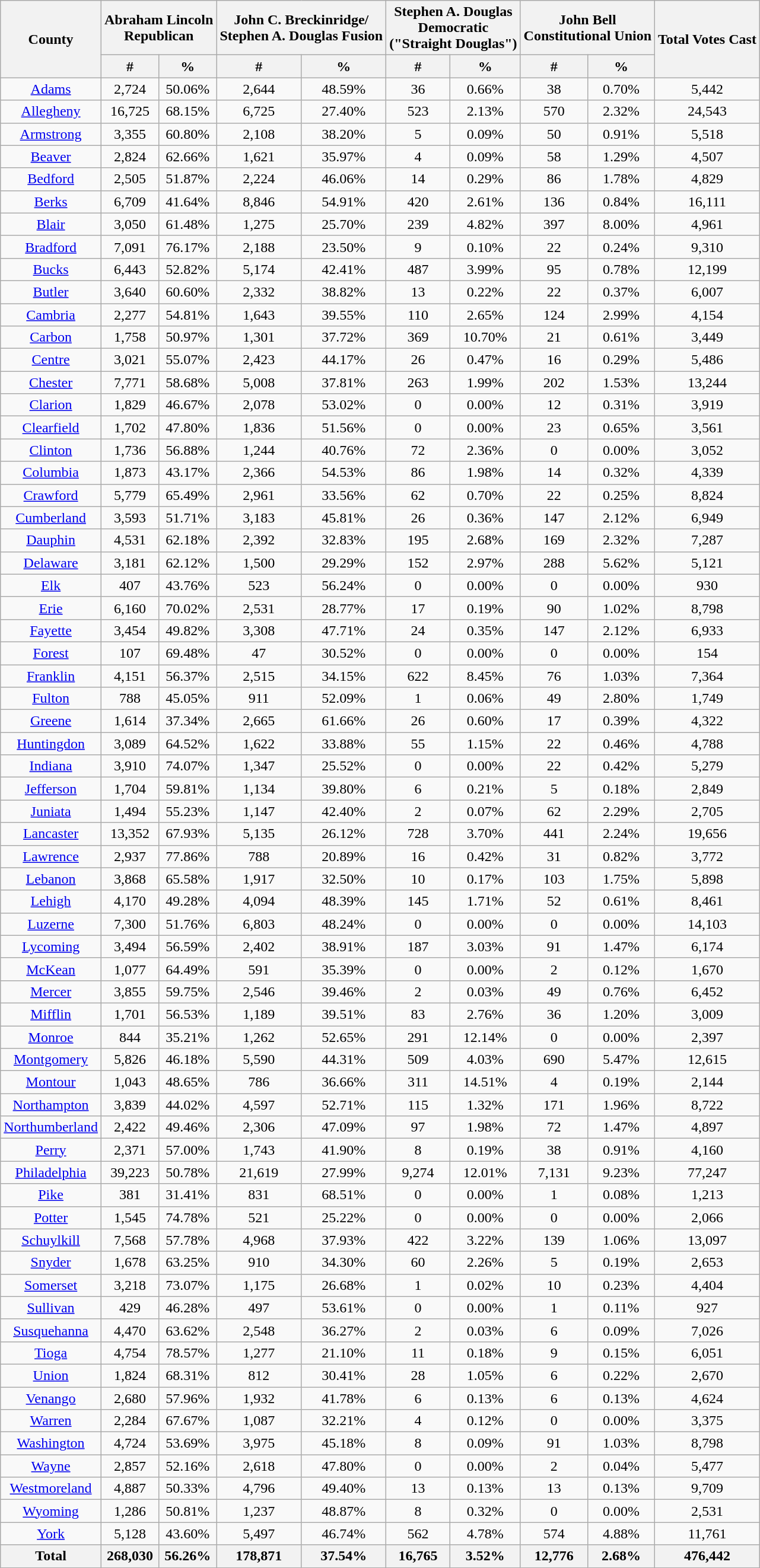<table class="wikitable sortable">
<tr>
<th rowspan="2">County</th>
<th colspan="2">Abraham Lincoln<br>Republican</th>
<th colspan="2">John C. Breckinridge/<br>Stephen A. Douglas
Fusion</th>
<th colspan="2">Stephen A. Douglas<br>Democratic<br>("Straight Douglas")</th>
<th colspan="2">John Bell<br>Constitutional Union</th>
<th rowspan="2">Total Votes Cast</th>
</tr>
<tr style="text-align:center">
<th>#</th>
<th>%</th>
<th>#</th>
<th>%</th>
<th>#</th>
<th>%</th>
<th>#</th>
<th>%</th>
</tr>
<tr style="text-align:center">
<td><a href='#'>Adams</a></td>
<td>2,724</td>
<td>50.06%</td>
<td>2,644</td>
<td>48.59%</td>
<td>36</td>
<td>0.66%</td>
<td>38</td>
<td>0.70%</td>
<td>5,442</td>
</tr>
<tr style="text-align:center">
<td><a href='#'>Allegheny</a></td>
<td>16,725</td>
<td>68.15%</td>
<td>6,725</td>
<td>27.40%</td>
<td>523</td>
<td>2.13%</td>
<td>570</td>
<td>2.32%</td>
<td>24,543</td>
</tr>
<tr style="text-align:center">
<td><a href='#'>Armstrong</a></td>
<td>3,355</td>
<td>60.80%</td>
<td>2,108</td>
<td>38.20%</td>
<td>5</td>
<td>0.09%</td>
<td>50</td>
<td>0.91%</td>
<td>5,518</td>
</tr>
<tr style="text-align:center">
<td><a href='#'>Beaver</a></td>
<td>2,824</td>
<td>62.66%</td>
<td>1,621</td>
<td>35.97%</td>
<td>4</td>
<td>0.09%</td>
<td>58</td>
<td>1.29%</td>
<td>4,507</td>
</tr>
<tr style="text-align:center">
<td><a href='#'>Bedford</a></td>
<td>2,505</td>
<td>51.87%</td>
<td>2,224</td>
<td>46.06%</td>
<td>14</td>
<td>0.29%</td>
<td>86</td>
<td>1.78%</td>
<td>4,829</td>
</tr>
<tr style="text-align:center">
<td><a href='#'>Berks</a></td>
<td>6,709</td>
<td>41.64%</td>
<td>8,846</td>
<td>54.91%</td>
<td>420</td>
<td>2.61%</td>
<td>136</td>
<td>0.84%</td>
<td>16,111</td>
</tr>
<tr style="text-align:center">
<td><a href='#'>Blair</a></td>
<td>3,050</td>
<td>61.48%</td>
<td>1,275</td>
<td>25.70%</td>
<td>239</td>
<td>4.82%</td>
<td>397</td>
<td>8.00%</td>
<td>4,961</td>
</tr>
<tr style="text-align:center">
<td><a href='#'>Bradford</a></td>
<td>7,091</td>
<td>76.17%</td>
<td>2,188</td>
<td>23.50%</td>
<td>9</td>
<td>0.10%</td>
<td>22</td>
<td>0.24%</td>
<td>9,310</td>
</tr>
<tr style="text-align:center">
<td><a href='#'>Bucks</a></td>
<td>6,443</td>
<td>52.82%</td>
<td>5,174</td>
<td>42.41%</td>
<td>487</td>
<td>3.99%</td>
<td>95</td>
<td>0.78%</td>
<td>12,199</td>
</tr>
<tr style="text-align:center">
<td><a href='#'>Butler</a></td>
<td>3,640</td>
<td>60.60%</td>
<td>2,332</td>
<td>38.82%</td>
<td>13</td>
<td>0.22%</td>
<td>22</td>
<td>0.37%</td>
<td>6,007</td>
</tr>
<tr style="text-align:center">
<td><a href='#'>Cambria</a></td>
<td>2,277</td>
<td>54.81%</td>
<td>1,643</td>
<td>39.55%</td>
<td>110</td>
<td>2.65%</td>
<td>124</td>
<td>2.99%</td>
<td>4,154</td>
</tr>
<tr style="text-align:center">
<td><a href='#'>Carbon</a></td>
<td>1,758</td>
<td>50.97%</td>
<td>1,301</td>
<td>37.72%</td>
<td>369</td>
<td>10.70%</td>
<td>21</td>
<td>0.61%</td>
<td>3,449</td>
</tr>
<tr style="text-align:center">
<td><a href='#'>Centre</a></td>
<td>3,021</td>
<td>55.07%</td>
<td>2,423</td>
<td>44.17%</td>
<td>26</td>
<td>0.47%</td>
<td>16</td>
<td>0.29%</td>
<td>5,486</td>
</tr>
<tr style="text-align:center">
<td><a href='#'>Chester</a></td>
<td>7,771</td>
<td>58.68%</td>
<td>5,008</td>
<td>37.81%</td>
<td>263</td>
<td>1.99%</td>
<td>202</td>
<td>1.53%</td>
<td>13,244</td>
</tr>
<tr style="text-align:center">
<td><a href='#'>Clarion</a></td>
<td>1,829</td>
<td>46.67%</td>
<td>2,078</td>
<td>53.02%</td>
<td>0</td>
<td>0.00%</td>
<td>12</td>
<td>0.31%</td>
<td>3,919</td>
</tr>
<tr style="text-align:center">
<td><a href='#'>Clearfield</a></td>
<td>1,702</td>
<td>47.80%</td>
<td>1,836</td>
<td>51.56%</td>
<td>0</td>
<td>0.00%</td>
<td>23</td>
<td>0.65%</td>
<td>3,561</td>
</tr>
<tr style="text-align:center">
<td><a href='#'>Clinton</a></td>
<td>1,736</td>
<td>56.88%</td>
<td>1,244</td>
<td>40.76%</td>
<td>72</td>
<td>2.36%</td>
<td>0</td>
<td>0.00%</td>
<td>3,052</td>
</tr>
<tr style="text-align:center">
<td><a href='#'>Columbia</a></td>
<td>1,873</td>
<td>43.17%</td>
<td>2,366</td>
<td>54.53%</td>
<td>86</td>
<td>1.98%</td>
<td>14</td>
<td>0.32%</td>
<td>4,339</td>
</tr>
<tr style="text-align:center">
<td><a href='#'>Crawford</a></td>
<td>5,779</td>
<td>65.49%</td>
<td>2,961</td>
<td>33.56%</td>
<td>62</td>
<td>0.70%</td>
<td>22</td>
<td>0.25%</td>
<td>8,824</td>
</tr>
<tr style="text-align:center">
<td><a href='#'>Cumberland</a></td>
<td>3,593</td>
<td>51.71%</td>
<td>3,183</td>
<td>45.81%</td>
<td>26</td>
<td>0.36%</td>
<td>147</td>
<td>2.12%</td>
<td>6,949</td>
</tr>
<tr style="text-align:center">
<td><a href='#'>Dauphin</a></td>
<td>4,531</td>
<td>62.18%</td>
<td>2,392</td>
<td>32.83%</td>
<td>195</td>
<td>2.68%</td>
<td>169</td>
<td>2.32%</td>
<td>7,287</td>
</tr>
<tr style="text-align:center">
<td><a href='#'>Delaware</a></td>
<td>3,181</td>
<td>62.12%</td>
<td>1,500</td>
<td>29.29%</td>
<td>152</td>
<td>2.97%</td>
<td>288</td>
<td>5.62%</td>
<td>5,121</td>
</tr>
<tr style="text-align:center">
<td><a href='#'>Elk</a></td>
<td>407</td>
<td>43.76%</td>
<td>523</td>
<td>56.24%</td>
<td>0</td>
<td>0.00%</td>
<td>0</td>
<td>0.00%</td>
<td>930</td>
</tr>
<tr style="text-align:center">
<td><a href='#'>Erie</a></td>
<td>6,160</td>
<td>70.02%</td>
<td>2,531</td>
<td>28.77%</td>
<td>17</td>
<td>0.19%</td>
<td>90</td>
<td>1.02%</td>
<td>8,798</td>
</tr>
<tr style="text-align:center">
<td><a href='#'>Fayette</a></td>
<td>3,454</td>
<td>49.82%</td>
<td>3,308</td>
<td>47.71%</td>
<td>24</td>
<td>0.35%</td>
<td>147</td>
<td>2.12%</td>
<td>6,933</td>
</tr>
<tr style="text-align:center">
<td><a href='#'>Forest</a></td>
<td>107</td>
<td>69.48%</td>
<td>47</td>
<td>30.52%</td>
<td>0</td>
<td>0.00%</td>
<td>0</td>
<td>0.00%</td>
<td>154</td>
</tr>
<tr style="text-align:center">
<td><a href='#'>Franklin</a></td>
<td>4,151</td>
<td>56.37%</td>
<td>2,515</td>
<td>34.15%</td>
<td>622</td>
<td>8.45%</td>
<td>76</td>
<td>1.03%</td>
<td>7,364</td>
</tr>
<tr style="text-align:center">
<td><a href='#'>Fulton</a></td>
<td>788</td>
<td>45.05%</td>
<td>911</td>
<td>52.09%</td>
<td>1</td>
<td>0.06%</td>
<td>49</td>
<td>2.80%</td>
<td>1,749</td>
</tr>
<tr style="text-align:center">
<td><a href='#'>Greene</a></td>
<td>1,614</td>
<td>37.34%</td>
<td>2,665</td>
<td>61.66%</td>
<td>26</td>
<td>0.60%</td>
<td>17</td>
<td>0.39%</td>
<td>4,322</td>
</tr>
<tr style="text-align:center">
<td><a href='#'>Huntingdon</a></td>
<td>3,089</td>
<td>64.52%</td>
<td>1,622</td>
<td>33.88%</td>
<td>55</td>
<td>1.15%</td>
<td>22</td>
<td>0.46%</td>
<td>4,788</td>
</tr>
<tr style="text-align:center">
<td><a href='#'>Indiana</a></td>
<td>3,910</td>
<td>74.07%</td>
<td>1,347</td>
<td>25.52%</td>
<td>0</td>
<td>0.00%</td>
<td>22</td>
<td>0.42%</td>
<td>5,279</td>
</tr>
<tr style="text-align:center">
<td><a href='#'>Jefferson</a></td>
<td>1,704</td>
<td>59.81%</td>
<td>1,134</td>
<td>39.80%</td>
<td>6</td>
<td>0.21%</td>
<td>5</td>
<td>0.18%</td>
<td>2,849</td>
</tr>
<tr style="text-align:center">
<td><a href='#'>Juniata</a></td>
<td>1,494</td>
<td>55.23%</td>
<td>1,147</td>
<td>42.40%</td>
<td>2</td>
<td>0.07%</td>
<td>62</td>
<td>2.29%</td>
<td>2,705</td>
</tr>
<tr style="text-align:center">
<td><a href='#'>Lancaster</a></td>
<td>13,352</td>
<td>67.93%</td>
<td>5,135</td>
<td>26.12%</td>
<td>728</td>
<td>3.70%</td>
<td>441</td>
<td>2.24%</td>
<td>19,656</td>
</tr>
<tr style="text-align:center">
<td><a href='#'>Lawrence</a></td>
<td>2,937</td>
<td>77.86%</td>
<td>788</td>
<td>20.89%</td>
<td>16</td>
<td>0.42%</td>
<td>31</td>
<td>0.82%</td>
<td>3,772</td>
</tr>
<tr style="text-align:center">
<td><a href='#'>Lebanon</a></td>
<td>3,868</td>
<td>65.58%</td>
<td>1,917</td>
<td>32.50%</td>
<td>10</td>
<td>0.17%</td>
<td>103</td>
<td>1.75%</td>
<td>5,898</td>
</tr>
<tr style="text-align:center">
<td><a href='#'>Lehigh</a></td>
<td>4,170</td>
<td>49.28%</td>
<td>4,094</td>
<td>48.39%</td>
<td>145</td>
<td>1.71%</td>
<td>52</td>
<td>0.61%</td>
<td>8,461</td>
</tr>
<tr style="text-align:center">
<td><a href='#'>Luzerne</a></td>
<td>7,300</td>
<td>51.76%</td>
<td>6,803</td>
<td>48.24%</td>
<td>0</td>
<td>0.00%</td>
<td>0</td>
<td>0.00%</td>
<td>14,103</td>
</tr>
<tr style="text-align:center">
<td><a href='#'>Lycoming</a></td>
<td>3,494</td>
<td>56.59%</td>
<td>2,402</td>
<td>38.91%</td>
<td>187</td>
<td>3.03%</td>
<td>91</td>
<td>1.47%</td>
<td>6,174</td>
</tr>
<tr style="text-align:center">
<td><a href='#'>McKean</a></td>
<td>1,077</td>
<td>64.49%</td>
<td>591</td>
<td>35.39%</td>
<td>0</td>
<td>0.00%</td>
<td>2</td>
<td>0.12%</td>
<td>1,670</td>
</tr>
<tr style="text-align:center">
<td><a href='#'>Mercer</a></td>
<td>3,855</td>
<td>59.75%</td>
<td>2,546</td>
<td>39.46%</td>
<td>2</td>
<td>0.03%</td>
<td>49</td>
<td>0.76%</td>
<td>6,452</td>
</tr>
<tr style="text-align:center">
<td><a href='#'>Mifflin</a></td>
<td>1,701</td>
<td>56.53%</td>
<td>1,189</td>
<td>39.51%</td>
<td>83</td>
<td>2.76%</td>
<td>36</td>
<td>1.20%</td>
<td>3,009</td>
</tr>
<tr style="text-align:center">
<td><a href='#'>Monroe</a></td>
<td>844</td>
<td>35.21%</td>
<td>1,262</td>
<td>52.65%</td>
<td>291</td>
<td>12.14%</td>
<td>0</td>
<td>0.00%</td>
<td>2,397</td>
</tr>
<tr style="text-align:center">
<td><a href='#'>Montgomery</a></td>
<td>5,826</td>
<td>46.18%</td>
<td>5,590</td>
<td>44.31%</td>
<td>509</td>
<td>4.03%</td>
<td>690</td>
<td>5.47%</td>
<td>12,615</td>
</tr>
<tr style="text-align:center">
<td><a href='#'>Montour</a></td>
<td>1,043</td>
<td>48.65%</td>
<td>786</td>
<td>36.66%</td>
<td>311</td>
<td>14.51%</td>
<td>4</td>
<td>0.19%</td>
<td>2,144</td>
</tr>
<tr style="text-align:center">
<td><a href='#'>Northampton</a></td>
<td>3,839</td>
<td>44.02%</td>
<td>4,597</td>
<td>52.71%</td>
<td>115</td>
<td>1.32%</td>
<td>171</td>
<td>1.96%</td>
<td>8,722</td>
</tr>
<tr style="text-align:center">
<td><a href='#'>Northumberland</a></td>
<td>2,422</td>
<td>49.46%</td>
<td>2,306</td>
<td>47.09%</td>
<td>97</td>
<td>1.98%</td>
<td>72</td>
<td>1.47%</td>
<td>4,897</td>
</tr>
<tr style="text-align:center">
<td><a href='#'>Perry</a></td>
<td>2,371</td>
<td>57.00%</td>
<td>1,743</td>
<td>41.90%</td>
<td>8</td>
<td>0.19%</td>
<td>38</td>
<td>0.91%</td>
<td>4,160</td>
</tr>
<tr style="text-align:center">
<td><a href='#'>Philadelphia</a></td>
<td>39,223</td>
<td>50.78%</td>
<td>21,619</td>
<td>27.99%</td>
<td>9,274</td>
<td>12.01%</td>
<td>7,131</td>
<td>9.23%</td>
<td>77,247</td>
</tr>
<tr style="text-align:center">
<td><a href='#'>Pike</a></td>
<td>381</td>
<td>31.41%</td>
<td>831</td>
<td>68.51%</td>
<td>0</td>
<td>0.00%</td>
<td>1</td>
<td>0.08%</td>
<td>1,213</td>
</tr>
<tr style="text-align:center">
<td><a href='#'>Potter</a></td>
<td>1,545</td>
<td>74.78%</td>
<td>521</td>
<td>25.22%</td>
<td>0</td>
<td>0.00%</td>
<td>0</td>
<td>0.00%</td>
<td>2,066</td>
</tr>
<tr style="text-align:center">
<td><a href='#'>Schuylkill</a></td>
<td>7,568</td>
<td>57.78%</td>
<td>4,968</td>
<td>37.93%</td>
<td>422</td>
<td>3.22%</td>
<td>139</td>
<td>1.06%</td>
<td>13,097</td>
</tr>
<tr style="text-align:center">
<td><a href='#'>Snyder</a></td>
<td>1,678</td>
<td>63.25%</td>
<td>910</td>
<td>34.30%</td>
<td>60</td>
<td>2.26%</td>
<td>5</td>
<td>0.19%</td>
<td>2,653</td>
</tr>
<tr style="text-align:center">
<td><a href='#'>Somerset</a></td>
<td>3,218</td>
<td>73.07%</td>
<td>1,175</td>
<td>26.68%</td>
<td>1</td>
<td>0.02%</td>
<td>10</td>
<td>0.23%</td>
<td>4,404</td>
</tr>
<tr style="text-align:center">
<td><a href='#'>Sullivan</a></td>
<td>429</td>
<td>46.28%</td>
<td>497</td>
<td>53.61%</td>
<td>0</td>
<td>0.00%</td>
<td>1</td>
<td>0.11%</td>
<td>927</td>
</tr>
<tr style="text-align:center">
<td><a href='#'>Susquehanna</a></td>
<td>4,470</td>
<td>63.62%</td>
<td>2,548</td>
<td>36.27%</td>
<td>2</td>
<td>0.03%</td>
<td>6</td>
<td>0.09%</td>
<td>7,026</td>
</tr>
<tr style="text-align:center">
<td><a href='#'>Tioga</a></td>
<td>4,754</td>
<td>78.57%</td>
<td>1,277</td>
<td>21.10%</td>
<td>11</td>
<td>0.18%</td>
<td>9</td>
<td>0.15%</td>
<td>6,051</td>
</tr>
<tr style="text-align:center">
<td><a href='#'>Union</a></td>
<td>1,824</td>
<td>68.31%</td>
<td>812</td>
<td>30.41%</td>
<td>28</td>
<td>1.05%</td>
<td>6</td>
<td>0.22%</td>
<td>2,670</td>
</tr>
<tr style="text-align:center">
<td><a href='#'>Venango</a></td>
<td>2,680</td>
<td>57.96%</td>
<td>1,932</td>
<td>41.78%</td>
<td>6</td>
<td>0.13%</td>
<td>6</td>
<td>0.13%</td>
<td>4,624</td>
</tr>
<tr style="text-align:center">
<td><a href='#'>Warren</a></td>
<td>2,284</td>
<td>67.67%</td>
<td>1,087</td>
<td>32.21%</td>
<td>4</td>
<td>0.12%</td>
<td>0</td>
<td>0.00%</td>
<td>3,375</td>
</tr>
<tr style="text-align:center">
<td><a href='#'>Washington</a></td>
<td>4,724</td>
<td>53.69%</td>
<td>3,975</td>
<td>45.18%</td>
<td>8</td>
<td>0.09%</td>
<td>91</td>
<td>1.03%</td>
<td>8,798</td>
</tr>
<tr style="text-align:center">
<td><a href='#'>Wayne</a></td>
<td>2,857</td>
<td>52.16%</td>
<td>2,618</td>
<td>47.80%</td>
<td>0</td>
<td>0.00%</td>
<td>2</td>
<td>0.04%</td>
<td>5,477</td>
</tr>
<tr style="text-align:center">
<td><a href='#'>Westmoreland</a></td>
<td>4,887</td>
<td>50.33%</td>
<td>4,796</td>
<td>49.40%</td>
<td>13</td>
<td>0.13%</td>
<td>13</td>
<td>0.13%</td>
<td>9,709</td>
</tr>
<tr style="text-align:center">
<td><a href='#'>Wyoming</a></td>
<td>1,286</td>
<td>50.81%</td>
<td>1,237</td>
<td>48.87%</td>
<td>8</td>
<td>0.32%</td>
<td>0</td>
<td>0.00%</td>
<td>2,531</td>
</tr>
<tr style="text-align:center">
<td><a href='#'>York</a></td>
<td>5,128</td>
<td>43.60%</td>
<td>5,497</td>
<td>46.74%</td>
<td>562</td>
<td>4.78%</td>
<td>574</td>
<td>4.88%</td>
<td>11,761</td>
</tr>
<tr style="text-align:center">
<th>Total</th>
<th>268,030</th>
<th>56.26%</th>
<th>178,871</th>
<th>37.54%</th>
<th>16,765</th>
<th>3.52%</th>
<th>12,776</th>
<th>2.68%</th>
<th>476,442</th>
</tr>
</table>
